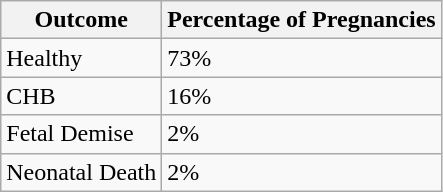<table class="wikitable">
<tr>
<th>Outcome</th>
<th>Percentage of Pregnancies</th>
</tr>
<tr>
<td>Healthy</td>
<td>73%</td>
</tr>
<tr>
<td>CHB</td>
<td>16%</td>
</tr>
<tr>
<td>Fetal Demise</td>
<td>2%</td>
</tr>
<tr>
<td>Neonatal Death</td>
<td>2%</td>
</tr>
</table>
